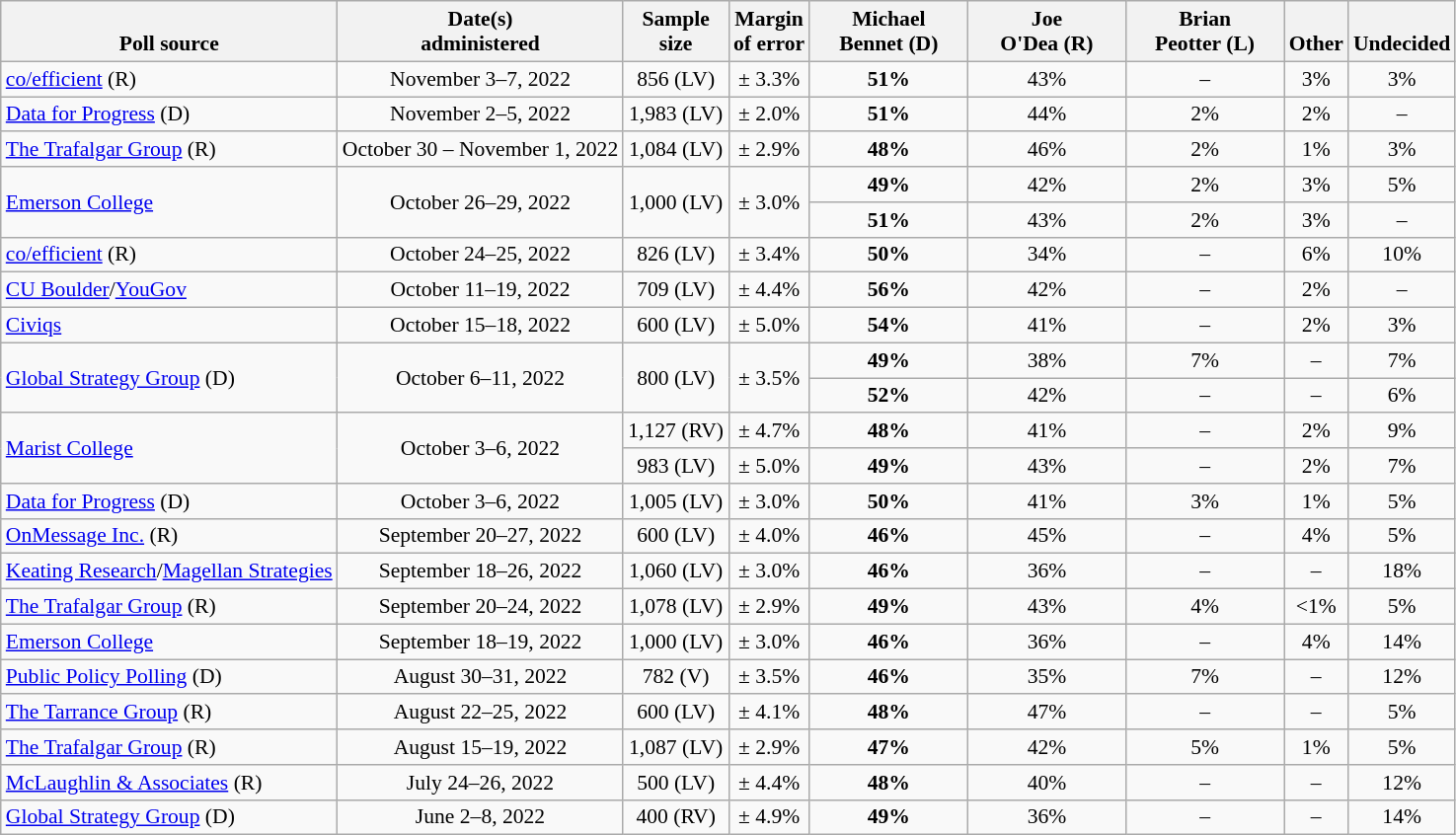<table class="wikitable" style="font-size:90%;text-align:center;">
<tr valign=bottom>
<th>Poll source</th>
<th>Date(s)<br>administered</th>
<th>Sample<br>size</th>
<th>Margin<br>of error</th>
<th style="width:100px;">Michael<br>Bennet (D)</th>
<th style="width:100px;">Joe<br>O'Dea (R)</th>
<th style="width:100px;">Brian<br>Peotter (L)</th>
<th>Other</th>
<th>Undecided</th>
</tr>
<tr>
<td style="text-align:left;"><a href='#'>co/efficient</a> (R)</td>
<td>November 3–7, 2022</td>
<td>856 (LV)</td>
<td>± 3.3%</td>
<td><strong>51%</strong></td>
<td>43%</td>
<td>–</td>
<td>3%</td>
<td>3%</td>
</tr>
<tr>
<td style="text-align:left;"><a href='#'>Data for Progress</a> (D)</td>
<td>November 2–5, 2022</td>
<td>1,983 (LV)</td>
<td>± 2.0%</td>
<td><strong>51%</strong></td>
<td>44%</td>
<td>2%</td>
<td>2%</td>
<td>–</td>
</tr>
<tr>
<td style="text-align:left;"><a href='#'>The Trafalgar Group</a> (R)</td>
<td>October 30 – November 1, 2022</td>
<td>1,084 (LV)</td>
<td>± 2.9%</td>
<td><strong>48%</strong></td>
<td>46%</td>
<td>2%</td>
<td>1%</td>
<td>3%</td>
</tr>
<tr>
<td style="text-align:left;" rowspan="2"><a href='#'>Emerson College</a></td>
<td rowspan="2">October 26–29, 2022</td>
<td rowspan="2">1,000 (LV)</td>
<td rowspan="2">± 3.0%</td>
<td><strong>49%</strong></td>
<td>42%</td>
<td>2%</td>
<td>3%</td>
<td>5%</td>
</tr>
<tr>
<td><strong>51%</strong></td>
<td>43%</td>
<td>2%</td>
<td>3%</td>
<td>–</td>
</tr>
<tr>
<td style="text-align:left;"><a href='#'>co/efficient</a> (R)</td>
<td>October 24–25, 2022</td>
<td>826 (LV)</td>
<td>± 3.4%</td>
<td><strong>50%</strong></td>
<td>34%</td>
<td>–</td>
<td>6%</td>
<td>10%</td>
</tr>
<tr>
<td style="text-align:left;"><a href='#'>CU Boulder</a>/<a href='#'>YouGov</a></td>
<td>October 11–19, 2022</td>
<td>709 (LV)</td>
<td>± 4.4%</td>
<td><strong>56%</strong></td>
<td>42%</td>
<td>–</td>
<td>2%</td>
<td>–</td>
</tr>
<tr>
<td style="text-align:left;"><a href='#'>Civiqs</a></td>
<td>October 15–18, 2022</td>
<td>600 (LV)</td>
<td>± 5.0%</td>
<td><strong>54%</strong></td>
<td>41%</td>
<td>–</td>
<td>2%</td>
<td>3%</td>
</tr>
<tr>
<td style="text-align:left;" rowspan="2"><a href='#'>Global Strategy Group</a> (D)</td>
<td rowspan="2">October 6–11, 2022</td>
<td rowspan="2">800 (LV)</td>
<td rowspan="2">± 3.5%</td>
<td><strong>49%</strong></td>
<td>38%</td>
<td>7%</td>
<td>–</td>
<td>7%</td>
</tr>
<tr>
<td><strong>52%</strong></td>
<td>42%</td>
<td>–</td>
<td>–</td>
<td>6%</td>
</tr>
<tr>
<td style="text-align:left;" rowspan="2"><a href='#'>Marist College</a></td>
<td rowspan="2">October 3–6, 2022</td>
<td>1,127 (RV)</td>
<td>± 4.7%</td>
<td><strong>48%</strong></td>
<td>41%</td>
<td>–</td>
<td>2%</td>
<td>9%</td>
</tr>
<tr>
<td>983 (LV)</td>
<td>± 5.0%</td>
<td><strong>49%</strong></td>
<td>43%</td>
<td>–</td>
<td>2%</td>
<td>7%</td>
</tr>
<tr>
<td style="text-align:left;"><a href='#'>Data for Progress</a> (D)</td>
<td>October 3–6, 2022</td>
<td>1,005 (LV)</td>
<td>± 3.0%</td>
<td><strong>50%</strong></td>
<td>41%</td>
<td>3%</td>
<td>1%</td>
<td>5%</td>
</tr>
<tr>
<td style="text-align:left;"><a href='#'>OnMessage Inc.</a> (R)</td>
<td>September 20–27, 2022</td>
<td>600 (LV)</td>
<td>± 4.0%</td>
<td><strong>46%</strong></td>
<td>45%</td>
<td>–</td>
<td>4%</td>
<td>5%</td>
</tr>
<tr>
<td style="text-align:left;"><a href='#'>Keating Research</a>/<a href='#'>Magellan Strategies</a></td>
<td>September 18–26, 2022</td>
<td>1,060 (LV)</td>
<td>± 3.0%</td>
<td><strong>46%</strong></td>
<td>36%</td>
<td>–</td>
<td>–</td>
<td>18%</td>
</tr>
<tr>
<td style="text-align:left;"><a href='#'>The Trafalgar Group</a> (R)</td>
<td>September 20–24, 2022</td>
<td>1,078 (LV)</td>
<td>± 2.9%</td>
<td><strong>49%</strong></td>
<td>43%</td>
<td>4%</td>
<td><1%</td>
<td>5%</td>
</tr>
<tr>
<td style="text-align:left;"><a href='#'>Emerson College</a></td>
<td>September 18–19, 2022</td>
<td>1,000 (LV)</td>
<td>± 3.0%</td>
<td><strong>46%</strong></td>
<td>36%</td>
<td>–</td>
<td>4%</td>
<td>14%</td>
</tr>
<tr>
<td style="text-align:left;"><a href='#'>Public Policy Polling</a> (D)</td>
<td>August 30–31, 2022</td>
<td>782 (V)</td>
<td>± 3.5%</td>
<td><strong>46%</strong></td>
<td>35%</td>
<td>7%</td>
<td>–</td>
<td>12%</td>
</tr>
<tr>
<td style="text-align:left;"><a href='#'>The Tarrance Group</a> (R)</td>
<td>August 22–25, 2022</td>
<td>600 (LV)</td>
<td>± 4.1%</td>
<td><strong>48%</strong></td>
<td>47%</td>
<td>–</td>
<td>–</td>
<td>5%</td>
</tr>
<tr>
<td style="text-align:left;"><a href='#'>The Trafalgar Group</a> (R)</td>
<td>August 15–19, 2022</td>
<td>1,087 (LV)</td>
<td>± 2.9%</td>
<td><strong>47%</strong></td>
<td>42%</td>
<td>5%</td>
<td>1%</td>
<td>5%</td>
</tr>
<tr>
<td style="text-align:left;"><a href='#'>McLaughlin & Associates</a> (R)</td>
<td>July 24–26, 2022</td>
<td>500 (LV)</td>
<td>± 4.4%</td>
<td><strong>48%</strong></td>
<td>40%</td>
<td>–</td>
<td>–</td>
<td>12%</td>
</tr>
<tr>
<td style="text-align:left;"><a href='#'>Global Strategy Group</a> (D)</td>
<td>June 2–8, 2022</td>
<td>400 (RV)</td>
<td>± 4.9%</td>
<td><strong>49%</strong></td>
<td>36%</td>
<td>–</td>
<td>–</td>
<td>14%</td>
</tr>
</table>
